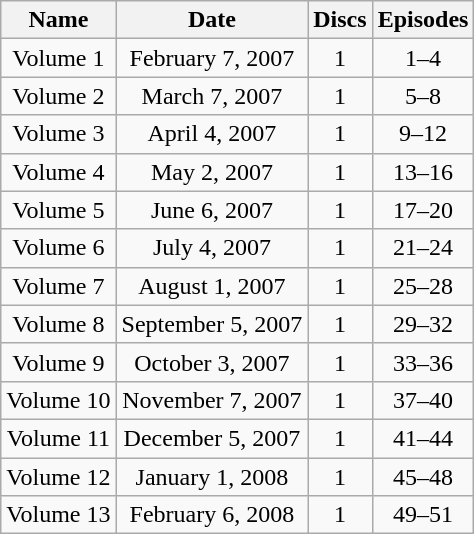<table class="wikitable" style="text-align:center;">
<tr>
<th>Name</th>
<th>Date</th>
<th>Discs</th>
<th>Episodes</th>
</tr>
<tr>
<td>Volume 1</td>
<td>February 7, 2007</td>
<td>1</td>
<td>1–4</td>
</tr>
<tr>
<td>Volume 2</td>
<td>March 7, 2007</td>
<td>1</td>
<td>5–8</td>
</tr>
<tr>
<td>Volume 3</td>
<td>April 4, 2007</td>
<td>1</td>
<td>9–12</td>
</tr>
<tr>
<td>Volume 4</td>
<td>May 2, 2007</td>
<td>1</td>
<td>13–16</td>
</tr>
<tr>
<td>Volume 5</td>
<td>June 6, 2007</td>
<td>1</td>
<td>17–20</td>
</tr>
<tr>
<td>Volume 6</td>
<td>July 4, 2007</td>
<td>1</td>
<td>21–24</td>
</tr>
<tr>
<td>Volume 7</td>
<td>August 1, 2007</td>
<td>1</td>
<td>25–28</td>
</tr>
<tr>
<td>Volume 8</td>
<td>September 5, 2007</td>
<td>1</td>
<td>29–32</td>
</tr>
<tr>
<td>Volume 9</td>
<td>October 3, 2007</td>
<td>1</td>
<td>33–36</td>
</tr>
<tr>
<td>Volume 10</td>
<td>November 7, 2007</td>
<td>1</td>
<td>37–40</td>
</tr>
<tr>
<td>Volume 11</td>
<td>December 5, 2007</td>
<td>1</td>
<td>41–44</td>
</tr>
<tr>
<td>Volume 12</td>
<td>January 1, 2008</td>
<td>1</td>
<td>45–48</td>
</tr>
<tr>
<td>Volume 13</td>
<td>February 6, 2008</td>
<td>1</td>
<td>49–51</td>
</tr>
</table>
